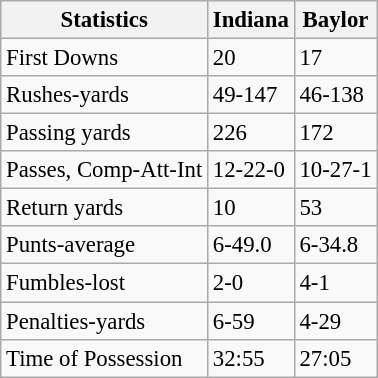<table class="wikitable" style="font-size: 95%;">
<tr>
<th>Statistics</th>
<th>Indiana</th>
<th>Baylor</th>
</tr>
<tr>
<td>First Downs</td>
<td>20</td>
<td>17</td>
</tr>
<tr>
<td>Rushes-yards</td>
<td>49-147</td>
<td>46-138</td>
</tr>
<tr>
<td>Passing yards</td>
<td>226</td>
<td>172</td>
</tr>
<tr>
<td>Passes, Comp-Att-Int</td>
<td>12-22-0</td>
<td>10-27-1</td>
</tr>
<tr>
<td>Return yards</td>
<td>10</td>
<td>53</td>
</tr>
<tr>
<td>Punts-average</td>
<td>6-49.0</td>
<td>6-34.8</td>
</tr>
<tr>
<td>Fumbles-lost</td>
<td>2-0</td>
<td>4-1</td>
</tr>
<tr>
<td>Penalties-yards</td>
<td>6-59</td>
<td>4-29</td>
</tr>
<tr>
<td>Time of Possession</td>
<td>32:55</td>
<td>27:05</td>
</tr>
</table>
